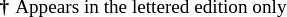<table style="font-size:80%;float:right;">
<tr>
<th>†</th>
<td>Appears in the lettered edition only</td>
</tr>
</table>
